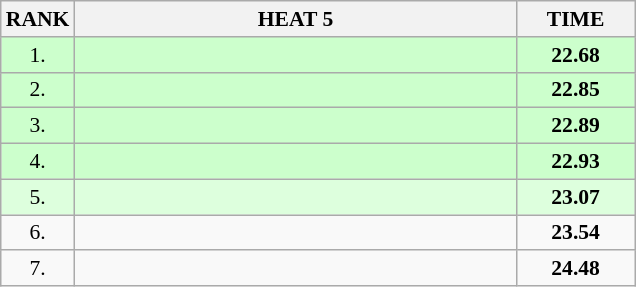<table class="wikitable" style="border-collapse: collapse; font-size: 90%;">
<tr>
<th>RANK</th>
<th style="width: 20em">HEAT 5</th>
<th style="width: 5em">TIME</th>
</tr>
<tr style="background:#ccffcc;">
<td align="center">1.</td>
<td></td>
<td align="center"><strong>22.68</strong></td>
</tr>
<tr style="background:#ccffcc;">
<td align="center">2.</td>
<td></td>
<td align="center"><strong>22.85</strong></td>
</tr>
<tr style="background:#ccffcc;">
<td align="center">3.</td>
<td></td>
<td align="center"><strong>22.89</strong></td>
</tr>
<tr style="background:#ccffcc;">
<td align="center">4.</td>
<td></td>
<td align="center"><strong>22.93</strong></td>
</tr>
<tr style="background:#ddffdd;">
<td align="center">5.</td>
<td></td>
<td align="center"><strong>23.07</strong></td>
</tr>
<tr>
<td align="center">6.</td>
<td></td>
<td align="center"><strong>23.54</strong></td>
</tr>
<tr>
<td align="center">7.</td>
<td></td>
<td align="center"><strong>24.48</strong></td>
</tr>
</table>
